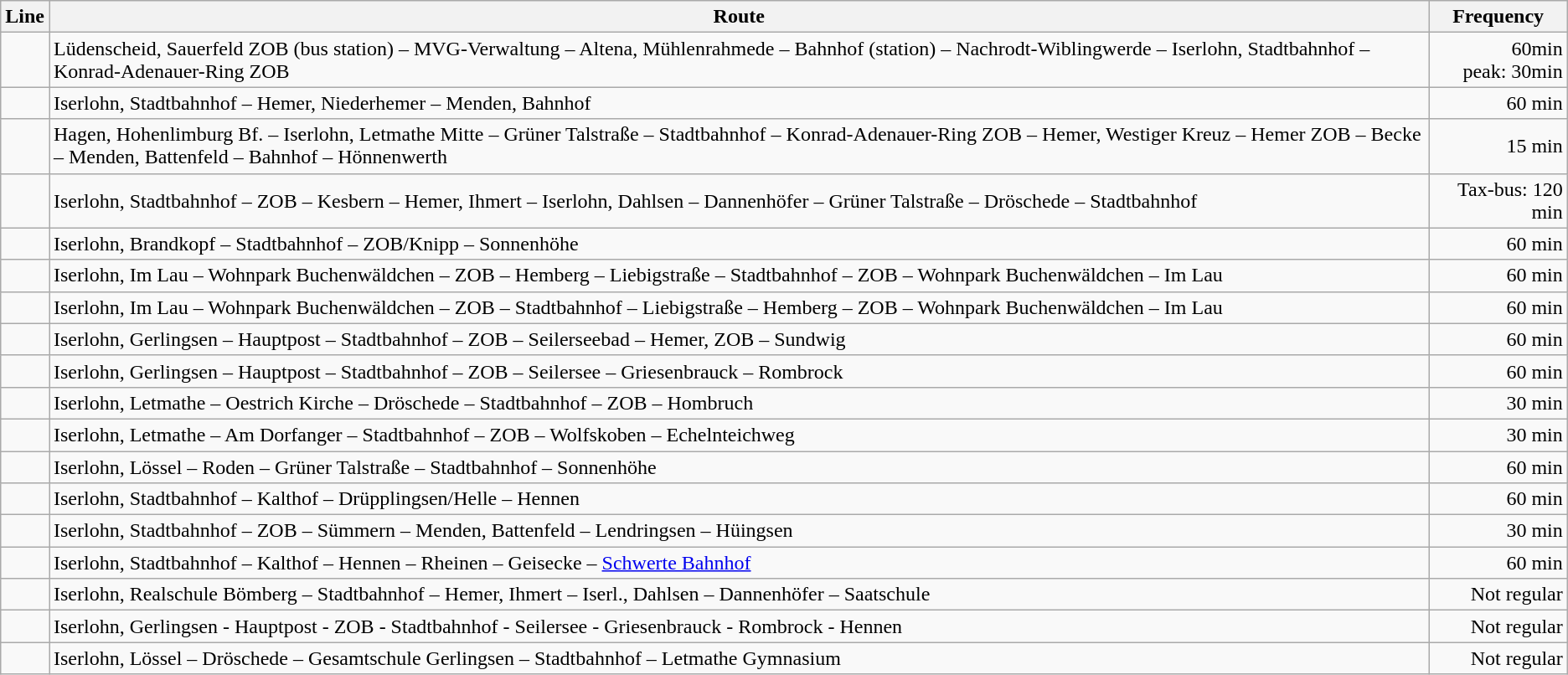<table class="wikitable">
<tr class="hintergrundfarbe5">
<th>Line</th>
<th>Route</th>
<th>Frequency</th>
</tr>
<tr>
<td></td>
<td>Lüdenscheid, Sauerfeld ZOB (bus station) – MVG-Verwaltung – Altena, Mühlenrahmede – Bahnhof (station) – Nachrodt-Wiblingwerde – Iserlohn, Stadtbahnhof – Konrad-Adenauer-Ring ZOB</td>
<td align="right">60min<br>peak: 30min</td>
</tr>
<tr>
<td></td>
<td>Iserlohn, Stadtbahnhof – Hemer, Niederhemer – Menden, Bahnhof</td>
<td align="right">60 min</td>
</tr>
<tr>
<td></td>
<td>Hagen, Hohenlimburg Bf. – Iserlohn, Letmathe Mitte – Grüner Talstraße – Stadtbahnhof – Konrad-Adenauer-Ring ZOB – Hemer, Westiger Kreuz – Hemer ZOB – Becke – Menden, Battenfeld – Bahnhof – Hönnenwerth</td>
<td align="right">15 min</td>
</tr>
<tr>
<td></td>
<td>Iserlohn, Stadtbahnhof – ZOB – Kesbern – Hemer, Ihmert – Iserlohn, Dahlsen – Dannenhöfer – Grüner Talstraße – Dröschede – Stadtbahnhof</td>
<td align="right">Tax-bus: 120 min</td>
</tr>
<tr>
<td></td>
<td>Iserlohn, Brandkopf – Stadtbahnhof – ZOB/Knipp – Sonnenhöhe</td>
<td align="right">60 min</td>
</tr>
<tr>
<td></td>
<td>Iserlohn, Im Lau – Wohnpark Buchenwäldchen – ZOB – Hemberg – Liebigstraße – Stadtbahnhof – ZOB – Wohnpark Buchenwäldchen – Im Lau</td>
<td align="right">60 min</td>
</tr>
<tr>
<td></td>
<td>Iserlohn, Im Lau – Wohnpark Buchenwäldchen – ZOB – Stadtbahnhof – Liebigstraße – Hemberg – ZOB – Wohnpark Buchenwäldchen – Im Lau</td>
<td align="right">60 min</td>
</tr>
<tr>
<td></td>
<td>Iserlohn, Gerlingsen – Hauptpost – Stadtbahnhof – ZOB – Seilerseebad – Hemer, ZOB – Sundwig</td>
<td align="right">60 min</td>
</tr>
<tr>
<td></td>
<td>Iserlohn, Gerlingsen – Hauptpost – Stadtbahnhof – ZOB – Seilersee – Griesenbrauck – Rombrock</td>
<td align="right">60 min</td>
</tr>
<tr>
<td></td>
<td>Iserlohn, Letmathe – Oestrich Kirche – Dröschede – Stadtbahnhof – ZOB – Hombruch</td>
<td align="right">30 min</td>
</tr>
<tr>
<td></td>
<td>Iserlohn, Letmathe – Am Dorfanger – Stadtbahnhof – ZOB – Wolfskoben – Echelnteichweg</td>
<td align="right">30 min</td>
</tr>
<tr>
<td></td>
<td>Iserlohn, Lössel – Roden – Grüner Talstraße – Stadtbahnhof – Sonnenhöhe</td>
<td align="right">60 min</td>
</tr>
<tr>
<td></td>
<td>Iserlohn, Stadtbahnhof – Kalthof – Drüpplingsen/Helle – Hennen</td>
<td align="right">60 min</td>
</tr>
<tr>
<td></td>
<td>Iserlohn, Stadtbahnhof – ZOB – Sümmern – Menden, Battenfeld – Lendringsen – Hüingsen</td>
<td align="right">30 min</td>
</tr>
<tr>
<td></td>
<td>Iserlohn, Stadtbahnhof – Kalthof – Hennen – Rheinen – Geisecke – <a href='#'>Schwerte Bahnhof</a></td>
<td align="right">60 min</td>
</tr>
<tr>
<td></td>
<td>Iserlohn, Realschule Bömberg – Stadtbahnhof – Hemer, Ihmert – Iserl., Dahlsen – Dannenhöfer – Saatschule</td>
<td align="right">Not regular</td>
</tr>
<tr>
<td></td>
<td>Iserlohn, Gerlingsen - Hauptpost - ZOB - Stadtbahnhof - Seilersee - Griesenbrauck - Rombrock - Hennen</td>
<td align="right">Not regular</td>
</tr>
<tr>
<td></td>
<td>Iserlohn, Lössel – Dröschede – Gesamtschule Gerlingsen – Stadtbahnhof – Letmathe Gymnasium</td>
<td align="right">Not regular</td>
</tr>
</table>
